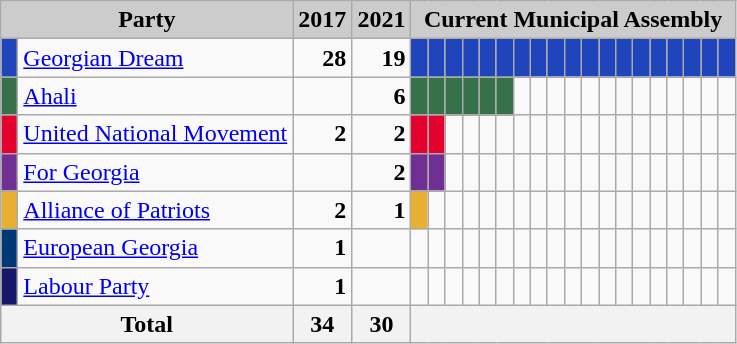<table class="wikitable">
<tr>
<th colspan="2" style="background:#ccc">Party</th>
<th style="background:#ccc">2017</th>
<th style="background:#ccc">2021</th>
<th colspan="40" style="background:#ccc">Current Municipal Assembly</th>
</tr>
<tr>
<td style="background-color: #2044BC  "> </td>
<td><a href='#'>Georgian Dream</a></td>
<td style="text-align: right"><strong>28</strong></td>
<td style="text-align: right"><strong>19</strong></td>
<td style="background-color: #2044BC "></td>
<td style="background-color: #2044BC "> </td>
<td style="background-color: #2044BC "> </td>
<td style="background-color: #2044BC "> </td>
<td style="background-color: #2044BC "> </td>
<td style="background-color: #2044BC "> </td>
<td style="background-color: #2044BC "> </td>
<td style="background-color: #2044BC "> </td>
<td style="background-color: #2044BC "> </td>
<td style="background-color: #2044BC "> </td>
<td style="background-color: #2044BC "> </td>
<td style="background-color: #2044BC "> </td>
<td style="background-color: #2044BC "> </td>
<td style="background-color: #2044BC "> </td>
<td style="background-color: #2044BC "> </td>
<td style="background-color: #2044BC "> </td>
<td style="background-color: #2044BC "> </td>
<td style="background-color: #2044BC "> </td>
<td style="background-color: #2044BC "> </td>
</tr>
<tr>
<td style="background-color: #377149  "> </td>
<td><a href='#'>Ahali</a></td>
<td></td>
<td style="text-align: right"><strong>6</strong></td>
<td style="background-color: #377149 "> </td>
<td style="background-color: #377149 "> </td>
<td style="background-color: #377149 "> </td>
<td style="background-color: #377149 "> </td>
<td style="background-color: #377149 "> </td>
<td style="background-color: #377149 "> </td>
<td></td>
<td></td>
<td></td>
<td></td>
<td></td>
<td></td>
<td></td>
<td></td>
<td></td>
<td></td>
<td></td>
<td></td>
<td></td>
</tr>
<tr>
<td style="background-color: #e4012e  "> </td>
<td><a href='#'>United National Movement</a></td>
<td style="text-align: right"><strong>2</strong></td>
<td style="text-align: right"><strong>2</strong></td>
<td style="background-color: #e4012e "> </td>
<td style="background-color: #e4012e "> </td>
<td></td>
<td></td>
<td></td>
<td></td>
<td></td>
<td></td>
<td></td>
<td></td>
<td></td>
<td></td>
<td></td>
<td></td>
<td></td>
<td></td>
<td></td>
<td></td>
<td></td>
</tr>
<tr>
<td style="background-color: #702F92  "> </td>
<td><a href='#'>For Georgia</a></td>
<td></td>
<td style="text-align: right"><strong>2</strong></td>
<td style="background-color: #702F92 "> </td>
<td style="background-color: #702F92 "> </td>
<td></td>
<td></td>
<td></td>
<td></td>
<td></td>
<td></td>
<td></td>
<td></td>
<td></td>
<td></td>
<td></td>
<td></td>
<td></td>
<td></td>
<td></td>
<td></td>
<td></td>
</tr>
<tr>
<td style="background-color: #e7b031 "> </td>
<td><a href='#'>Alliance of Patriots</a></td>
<td style="text-align: right"><strong>2</strong></td>
<td style="text-align: right"><strong>1</strong></td>
<td style="background-color: #e7b031 "> </td>
<td></td>
<td></td>
<td></td>
<td></td>
<td></td>
<td></td>
<td></td>
<td></td>
<td></td>
<td></td>
<td></td>
<td></td>
<td></td>
<td></td>
<td></td>
<td></td>
<td></td>
<td></td>
</tr>
<tr>
<td style="background-color: #003876  "> </td>
<td><a href='#'>European Georgia</a></td>
<td style="text-align: right"><strong>1</strong></td>
<td></td>
<td></td>
<td></td>
<td></td>
<td></td>
<td></td>
<td></td>
<td></td>
<td></td>
<td></td>
<td></td>
<td></td>
<td></td>
<td></td>
<td></td>
<td></td>
<td></td>
<td></td>
<td></td>
<td></td>
</tr>
<tr>
<td style="background-color: #16166b "> </td>
<td><a href='#'>Labour Party</a></td>
<td style="text-align: right"><strong>1</strong></td>
<td></td>
<td></td>
<td></td>
<td></td>
<td></td>
<td></td>
<td></td>
<td></td>
<td></td>
<td></td>
<td></td>
<td></td>
<td></td>
<td></td>
<td></td>
<td></td>
<td></td>
<td></td>
<td></td>
<td></td>
</tr>
<tr>
<th colspan="2">Total</th>
<th align="right">34</th>
<th align="right">30</th>
<th colspan="40"> </th>
</tr>
</table>
